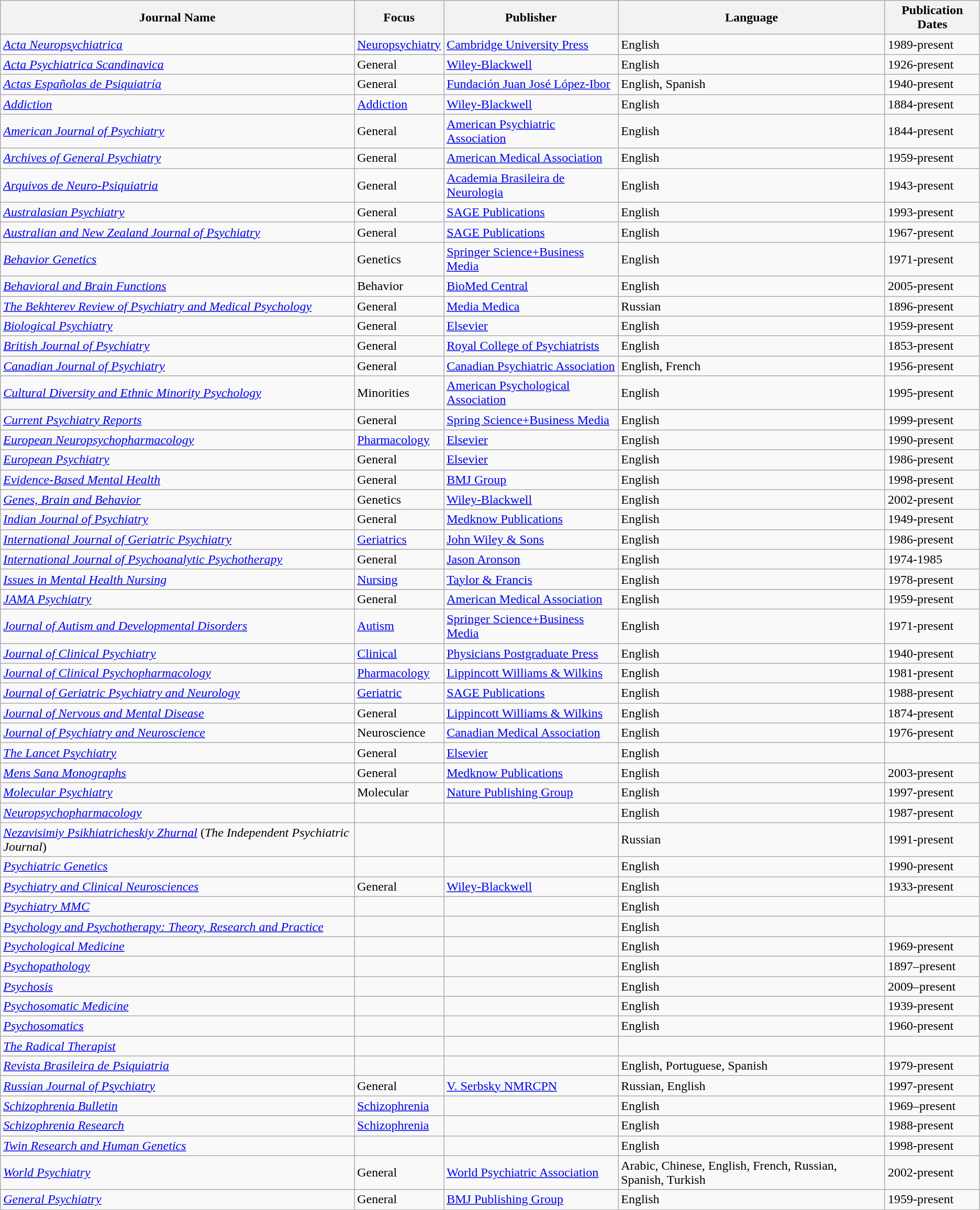<table class="wikitable sortable">
<tr>
<th>Journal Name</th>
<th>Focus</th>
<th>Publisher</th>
<th>Language</th>
<th>Publication Dates</th>
</tr>
<tr>
<td><em><a href='#'>Acta Neuropsychiatrica</a></em></td>
<td><a href='#'>Neuropsychiatry</a></td>
<td><a href='#'>Cambridge University Press</a></td>
<td>English</td>
<td>1989-present</td>
</tr>
<tr>
<td><em><a href='#'>Acta Psychiatrica Scandinavica</a></em></td>
<td>General</td>
<td><a href='#'>Wiley-Blackwell</a></td>
<td>English</td>
<td>1926-present</td>
</tr>
<tr>
<td><em><a href='#'>Actas Españolas de Psiquiatría</a></em></td>
<td>General</td>
<td><a href='#'>Fundación Juan José López-Ibor</a></td>
<td>English, Spanish</td>
<td>1940-present</td>
</tr>
<tr>
<td><em><a href='#'>Addiction</a></em></td>
<td><a href='#'>Addiction</a></td>
<td><a href='#'>Wiley-Blackwell</a></td>
<td>English</td>
<td>1884-present</td>
</tr>
<tr>
<td><em><a href='#'>American Journal of Psychiatry</a></em></td>
<td>General</td>
<td><a href='#'>American Psychiatric Association</a></td>
<td>English</td>
<td>1844-present</td>
</tr>
<tr>
<td><em><a href='#'>Archives of General Psychiatry</a></em></td>
<td>General</td>
<td><a href='#'>American Medical Association</a></td>
<td>English</td>
<td>1959-present</td>
</tr>
<tr>
<td><em><a href='#'>Arquivos de Neuro-Psiquiatria</a></em></td>
<td>General</td>
<td><a href='#'>Academia Brasileira de Neurologia</a></td>
<td>English</td>
<td>1943-present</td>
</tr>
<tr>
<td><em><a href='#'>Australasian Psychiatry</a></em></td>
<td>General</td>
<td><a href='#'>SAGE Publications</a></td>
<td>English</td>
<td>1993-present</td>
</tr>
<tr>
<td><em><a href='#'>Australian and New Zealand Journal of Psychiatry</a></em></td>
<td>General</td>
<td><a href='#'>SAGE Publications</a></td>
<td>English</td>
<td>1967-present</td>
</tr>
<tr>
<td><em><a href='#'>Behavior Genetics</a></em></td>
<td>Genetics</td>
<td><a href='#'>Springer Science+Business Media</a></td>
<td>English</td>
<td>1971-present</td>
</tr>
<tr>
<td><em><a href='#'>Behavioral and Brain Functions</a></em></td>
<td>Behavior</td>
<td><a href='#'>BioMed Central</a></td>
<td>English</td>
<td>2005-present</td>
</tr>
<tr>
<td><em><a href='#'>The Bekhterev Review of Psychiatry and Medical Psychology</a></em></td>
<td>General</td>
<td><a href='#'>Media Medica</a></td>
<td>Russian</td>
<td>1896-present</td>
</tr>
<tr>
<td><em><a href='#'>Biological Psychiatry</a></em></td>
<td>General</td>
<td><a href='#'>Elsevier</a></td>
<td>English</td>
<td>1959-present</td>
</tr>
<tr>
<td><em><a href='#'>British Journal of Psychiatry</a></em></td>
<td>General</td>
<td><a href='#'>Royal College of Psychiatrists</a></td>
<td>English</td>
<td>1853-present</td>
</tr>
<tr>
<td><em><a href='#'>Canadian Journal of Psychiatry</a></em></td>
<td>General</td>
<td><a href='#'>Canadian Psychiatric Association</a></td>
<td>English, French</td>
<td>1956-present</td>
</tr>
<tr>
<td><em><a href='#'>Cultural Diversity and Ethnic Minority Psychology</a></em></td>
<td>Minorities</td>
<td><a href='#'>American Psychological Association</a></td>
<td>English</td>
<td>1995-present</td>
</tr>
<tr>
<td><em><a href='#'>Current Psychiatry Reports</a></em></td>
<td>General</td>
<td><a href='#'>Spring Science+Business Media</a></td>
<td>English</td>
<td>1999-present</td>
</tr>
<tr>
<td><em><a href='#'>European Neuropsychopharmacology</a></em></td>
<td><a href='#'>Pharmacology</a></td>
<td><a href='#'>Elsevier</a></td>
<td>English</td>
<td>1990-present</td>
</tr>
<tr>
<td><em><a href='#'>European Psychiatry</a></em></td>
<td>General</td>
<td><a href='#'>Elsevier</a></td>
<td>English</td>
<td>1986-present</td>
</tr>
<tr>
<td><em><a href='#'>Evidence-Based Mental Health</a></em></td>
<td>General</td>
<td><a href='#'>BMJ Group</a></td>
<td>English</td>
<td>1998-present</td>
</tr>
<tr>
<td><em><a href='#'>Genes, Brain and Behavior</a></em></td>
<td>Genetics</td>
<td><a href='#'>Wiley-Blackwell</a></td>
<td>English</td>
<td>2002-present</td>
</tr>
<tr>
<td><em><a href='#'>Indian Journal of Psychiatry</a></em></td>
<td>General</td>
<td><a href='#'>Medknow Publications</a></td>
<td>English</td>
<td>1949-present</td>
</tr>
<tr>
<td><em><a href='#'>International Journal of Geriatric Psychiatry</a></em></td>
<td><a href='#'>Geriatrics</a></td>
<td><a href='#'>John Wiley & Sons</a></td>
<td>English</td>
<td>1986-present</td>
</tr>
<tr>
<td><em><a href='#'>International Journal of Psychoanalytic Psychotherapy</a></em></td>
<td>General</td>
<td><a href='#'>Jason Aronson</a></td>
<td>English</td>
<td>1974-1985</td>
</tr>
<tr>
<td><em><a href='#'>Issues in Mental Health Nursing</a></em></td>
<td><a href='#'>Nursing</a></td>
<td><a href='#'>Taylor & Francis</a></td>
<td>English</td>
<td>1978-present</td>
</tr>
<tr>
<td><em><a href='#'>JAMA Psychiatry</a></em></td>
<td>General</td>
<td><a href='#'>American Medical Association</a></td>
<td>English</td>
<td>1959-present</td>
</tr>
<tr>
<td><em><a href='#'>Journal of Autism and Developmental Disorders</a></em></td>
<td><a href='#'>Autism</a></td>
<td><a href='#'>Springer Science+Business Media</a></td>
<td>English</td>
<td>1971-present</td>
</tr>
<tr>
<td><em><a href='#'>Journal of Clinical Psychiatry</a></em></td>
<td><a href='#'>Clinical</a></td>
<td><a href='#'>Physicians Postgraduate Press</a></td>
<td>English</td>
<td>1940-present</td>
</tr>
<tr>
<td><em><a href='#'>Journal of Clinical Psychopharmacology</a></em></td>
<td><a href='#'>Pharmacology</a></td>
<td><a href='#'>Lippincott Williams & Wilkins</a></td>
<td>English</td>
<td>1981-present</td>
</tr>
<tr>
<td><em><a href='#'>Journal of Geriatric Psychiatry and Neurology</a></em></td>
<td><a href='#'>Geriatric</a></td>
<td><a href='#'>SAGE Publications</a></td>
<td>English</td>
<td>1988-present</td>
</tr>
<tr>
<td><em><a href='#'>Journal of Nervous and Mental Disease</a></em></td>
<td>General</td>
<td><a href='#'>Lippincott Williams & Wilkins</a></td>
<td>English</td>
<td>1874-present</td>
</tr>
<tr>
<td><em><a href='#'>Journal of Psychiatry and Neuroscience</a></em></td>
<td>Neuroscience</td>
<td><a href='#'>Canadian Medical Association</a></td>
<td>English</td>
<td>1976-present</td>
</tr>
<tr>
<td><em><a href='#'>The Lancet Psychiatry</a></em></td>
<td>General</td>
<td><a href='#'>Elsevier</a></td>
<td>English</td>
<td></td>
</tr>
<tr>
<td><em><a href='#'>Mens Sana Monographs</a></em></td>
<td>General</td>
<td><a href='#'>Medknow Publications</a></td>
<td>English</td>
<td>2003-present</td>
</tr>
<tr>
<td><em><a href='#'>Molecular Psychiatry</a></em></td>
<td>Molecular</td>
<td><a href='#'>Nature Publishing Group</a></td>
<td>English</td>
<td>1997-present</td>
</tr>
<tr>
<td><em><a href='#'>Neuropsychopharmacology</a></em></td>
<td></td>
<td></td>
<td>English</td>
<td>1987-present</td>
</tr>
<tr>
<td><em><a href='#'>Nezavisimiy Psikhiatricheskiy Zhurnal</a></em> (<em>The Independent Psychiatric Journal</em>)</td>
<td></td>
<td></td>
<td>Russian</td>
<td>1991-present</td>
</tr>
<tr>
<td><em><a href='#'>Psychiatric Genetics</a></em></td>
<td></td>
<td></td>
<td>English</td>
<td>1990-present</td>
</tr>
<tr>
<td><em><a href='#'>Psychiatry and Clinical Neurosciences</a></em></td>
<td>General</td>
<td><a href='#'>Wiley-Blackwell</a></td>
<td>English</td>
<td>1933-present</td>
</tr>
<tr>
<td><em><a href='#'>Psychiatry MMC</a></em></td>
<td></td>
<td></td>
<td>English</td>
<td></td>
</tr>
<tr>
<td><em><a href='#'>Psychology and Psychotherapy: Theory, Research and Practice</a></em></td>
<td></td>
<td></td>
<td>English</td>
<td></td>
</tr>
<tr>
<td><em><a href='#'>Psychological Medicine</a></em></td>
<td></td>
<td></td>
<td>English</td>
<td>1969-present</td>
</tr>
<tr>
<td><em><a href='#'>Psychopathology</a></em></td>
<td></td>
<td></td>
<td>English</td>
<td>1897–present</td>
</tr>
<tr>
<td><em><a href='#'>Psychosis</a></em></td>
<td></td>
<td></td>
<td>English</td>
<td>2009–present</td>
</tr>
<tr>
<td><em><a href='#'>Psychosomatic Medicine</a></em></td>
<td></td>
<td></td>
<td>English</td>
<td>1939-present</td>
</tr>
<tr>
<td><em><a href='#'>Psychosomatics</a></em></td>
<td></td>
<td></td>
<td>English</td>
<td>1960-present</td>
</tr>
<tr>
<td><em><a href='#'>The Radical Therapist</a></em></td>
<td></td>
<td></td>
<td></td>
<td></td>
</tr>
<tr>
<td><em><a href='#'>Revista Brasileira de Psiquiatria</a></em></td>
<td></td>
<td></td>
<td>English, Portuguese, Spanish</td>
<td>1979-present</td>
</tr>
<tr>
<td><em><a href='#'>Russian Journal of Psychiatry</a></em></td>
<td>General</td>
<td><a href='#'>V. Serbsky NMRCPN</a></td>
<td>Russian, English</td>
<td>1997-present</td>
</tr>
<tr>
<td><em><a href='#'>Schizophrenia Bulletin</a></em></td>
<td><a href='#'>Schizophrenia</a></td>
<td></td>
<td>English</td>
<td>1969–present</td>
</tr>
<tr>
<td><em><a href='#'>Schizophrenia Research</a></em></td>
<td><a href='#'>Schizophrenia</a></td>
<td></td>
<td>English</td>
<td>1988-present</td>
</tr>
<tr>
<td><em><a href='#'>Twin Research and Human Genetics</a></em></td>
<td></td>
<td></td>
<td>English</td>
<td>1998-present</td>
</tr>
<tr>
<td><em><a href='#'>World Psychiatry</a></em></td>
<td>General</td>
<td><a href='#'>World Psychiatric Association</a></td>
<td>Arabic, Chinese, English, French, Russian, Spanish, Turkish</td>
<td>2002-present</td>
</tr>
<tr>
<td><em><a href='#'>General Psychiatry</a></em></td>
<td>General</td>
<td><a href='#'>BMJ Publishing Group</a></td>
<td>English</td>
<td>1959-present</td>
</tr>
</table>
